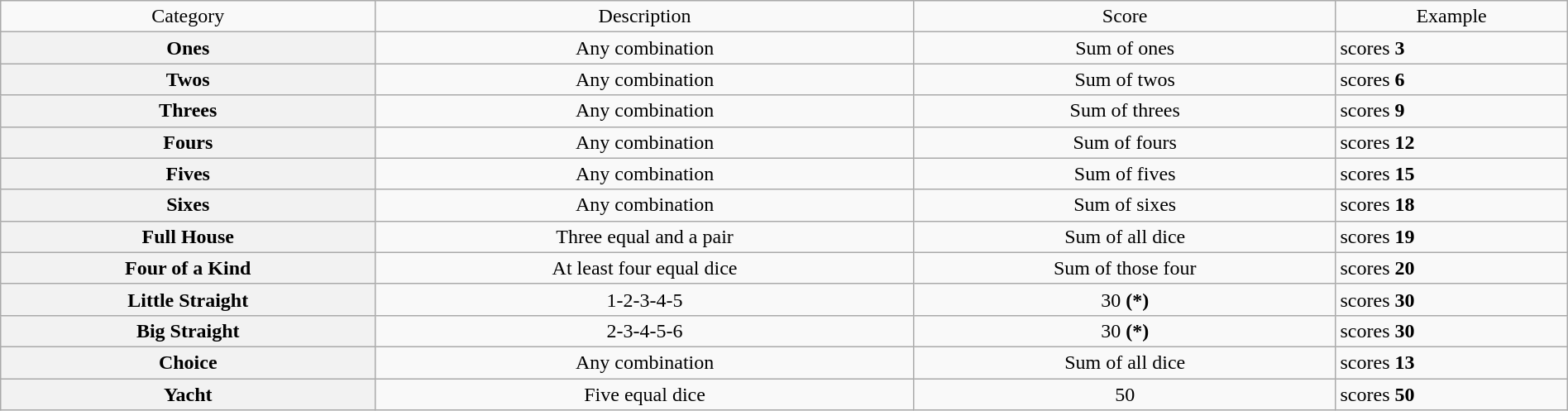<table class="wikitable" style="font-size:100%; text-align:center; margin-left: auto; margin-right: auto" width="100%">
<tr>
<td>Category</td>
<td>Description</td>
<td>Score</td>
<td>Example</td>
</tr>
<tr>
<th>Ones</th>
<td>Any combination</td>
<td>Sum of ones</td>
<td style="text-align:left"> scores <strong>3</strong></td>
</tr>
<tr>
<th>Twos</th>
<td>Any combination</td>
<td>Sum of twos</td>
<td style="text-align:left"> scores <strong>6</strong></td>
</tr>
<tr>
<th>Threes</th>
<td>Any combination</td>
<td>Sum of threes</td>
<td style="text-align:left"> scores <strong>9</strong></td>
</tr>
<tr>
<th>Fours</th>
<td>Any combination</td>
<td>Sum of fours</td>
<td style="text-align:left"> scores <strong>12</strong></td>
</tr>
<tr>
<th>Fives</th>
<td>Any combination</td>
<td>Sum of fives</td>
<td style="text-align:left"> scores <strong>15</strong></td>
</tr>
<tr>
<th>Sixes</th>
<td>Any combination</td>
<td>Sum of sixes</td>
<td style="text-align:left"> scores <strong>18</strong></td>
</tr>
<tr>
<th>Full House</th>
<td>Three equal and a pair</td>
<td>Sum of all dice</td>
<td style="text-align:left"> scores <strong>19</strong></td>
</tr>
<tr>
<th>Four of a Kind</th>
<td>At least four equal dice</td>
<td>Sum of those four</td>
<td style="text-align:left"> scores <strong>20</strong></td>
</tr>
<tr>
<th>Little Straight</th>
<td>1-2-3-4-5</td>
<td>30 <strong>(*)</strong></td>
<td style="text-align:left"> scores <strong>30</strong></td>
</tr>
<tr>
<th>Big Straight</th>
<td>2-3-4-5-6</td>
<td>30 <strong>(*)</strong></td>
<td style="text-align:left"> scores <strong>30</strong></td>
</tr>
<tr>
<th>Choice</th>
<td>Any combination</td>
<td>Sum of all dice</td>
<td style="text-align:left"> scores <strong>13</strong></td>
</tr>
<tr>
<th>Yacht</th>
<td>Five equal dice</td>
<td>50</td>
<td style="text-align:left"> scores <strong>50</strong></td>
</tr>
</table>
